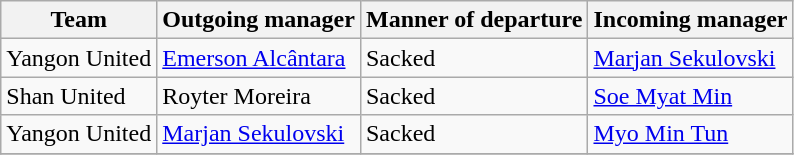<table class="wikitable">
<tr>
<th>Team</th>
<th>Outgoing manager</th>
<th>Manner of departure</th>
<th>Incoming manager</th>
</tr>
<tr>
<td>Yangon United</td>
<td> <a href='#'>Emerson Alcântara</a></td>
<td>Sacked</td>
<td> <a href='#'>Marjan Sekulovski</a></td>
</tr>
<tr>
<td>Shan United</td>
<td> Royter Moreira</td>
<td>Sacked</td>
<td> <a href='#'>Soe Myat Min</a></td>
</tr>
<tr>
<td>Yangon United</td>
<td> <a href='#'>Marjan Sekulovski</a></td>
<td>Sacked</td>
<td> <a href='#'>Myo Min Tun</a></td>
</tr>
<tr>
</tr>
</table>
